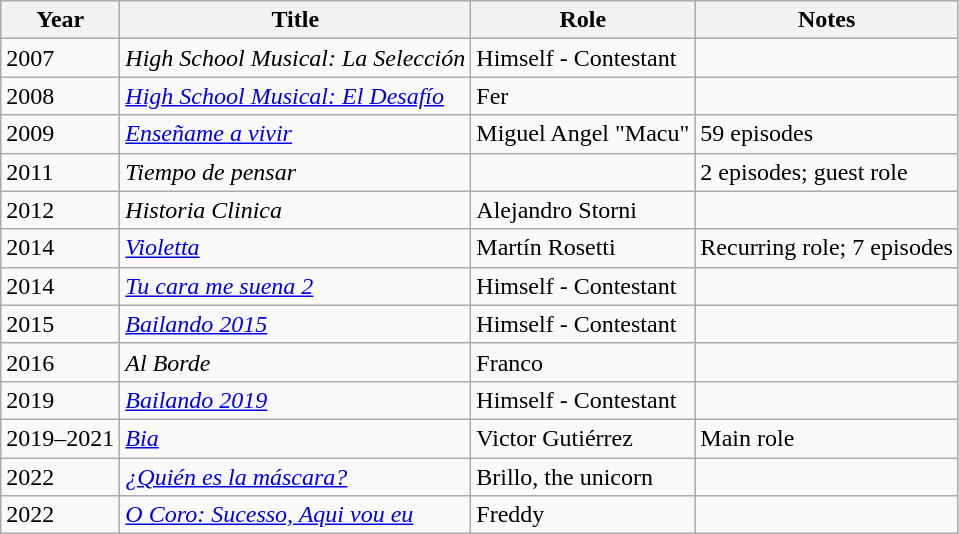<table class="wikitable sortable">
<tr>
<th>Year</th>
<th>Title</th>
<th>Role</th>
<th class="unsortable">Notes</th>
</tr>
<tr>
<td>2007</td>
<td><em>High School Musical: La Selección</em></td>
<td>Himself - Contestant</td>
<td></td>
</tr>
<tr>
<td>2008</td>
<td><em><a href='#'>High School Musical: El Desafío</a></em></td>
<td>Fer</td>
<td></td>
</tr>
<tr>
<td>2009</td>
<td><em><a href='#'>Enseñame a vivir</a></em></td>
<td>Miguel Angel "Macu"</td>
<td>59 episodes</td>
</tr>
<tr>
<td>2011</td>
<td><em>Tiempo de pensar</em></td>
<td></td>
<td>2 episodes; guest role</td>
</tr>
<tr>
<td>2012</td>
<td><em>Historia Clinica</em></td>
<td>Alejandro Storni</td>
<td></td>
</tr>
<tr>
<td>2014</td>
<td><em><a href='#'>Violetta</a></em></td>
<td>Martín Rosetti</td>
<td>Recurring role; 7 episodes</td>
</tr>
<tr>
<td>2014</td>
<td><em><a href='#'>Tu cara me suena 2</a></em></td>
<td>Himself - Contestant</td>
<td></td>
</tr>
<tr>
<td>2015</td>
<td><em><a href='#'>Bailando 2015</a></em></td>
<td>Himself - Contestant</td>
<td></td>
</tr>
<tr>
<td>2016</td>
<td><em>Al Borde</em></td>
<td>Franco</td>
<td></td>
</tr>
<tr>
<td>2019</td>
<td><em><a href='#'>Bailando 2019</a></em></td>
<td>Himself - Contestant</td>
<td></td>
</tr>
<tr>
<td>2019–2021</td>
<td><em><a href='#'>Bia</a></em></td>
<td>Victor Gutiérrez</td>
<td>Main role</td>
</tr>
<tr>
<td>2022</td>
<td><em><a href='#'>¿Quién es la máscara?</a></em></td>
<td>Brillo, the unicorn</td>
<td></td>
</tr>
<tr>
<td>2022</td>
<td><em><a href='#'>O Coro: Sucesso, Aqui vou eu</a><a href='#'></a></em></td>
<td>Freddy</td>
<td></td>
</tr>
</table>
